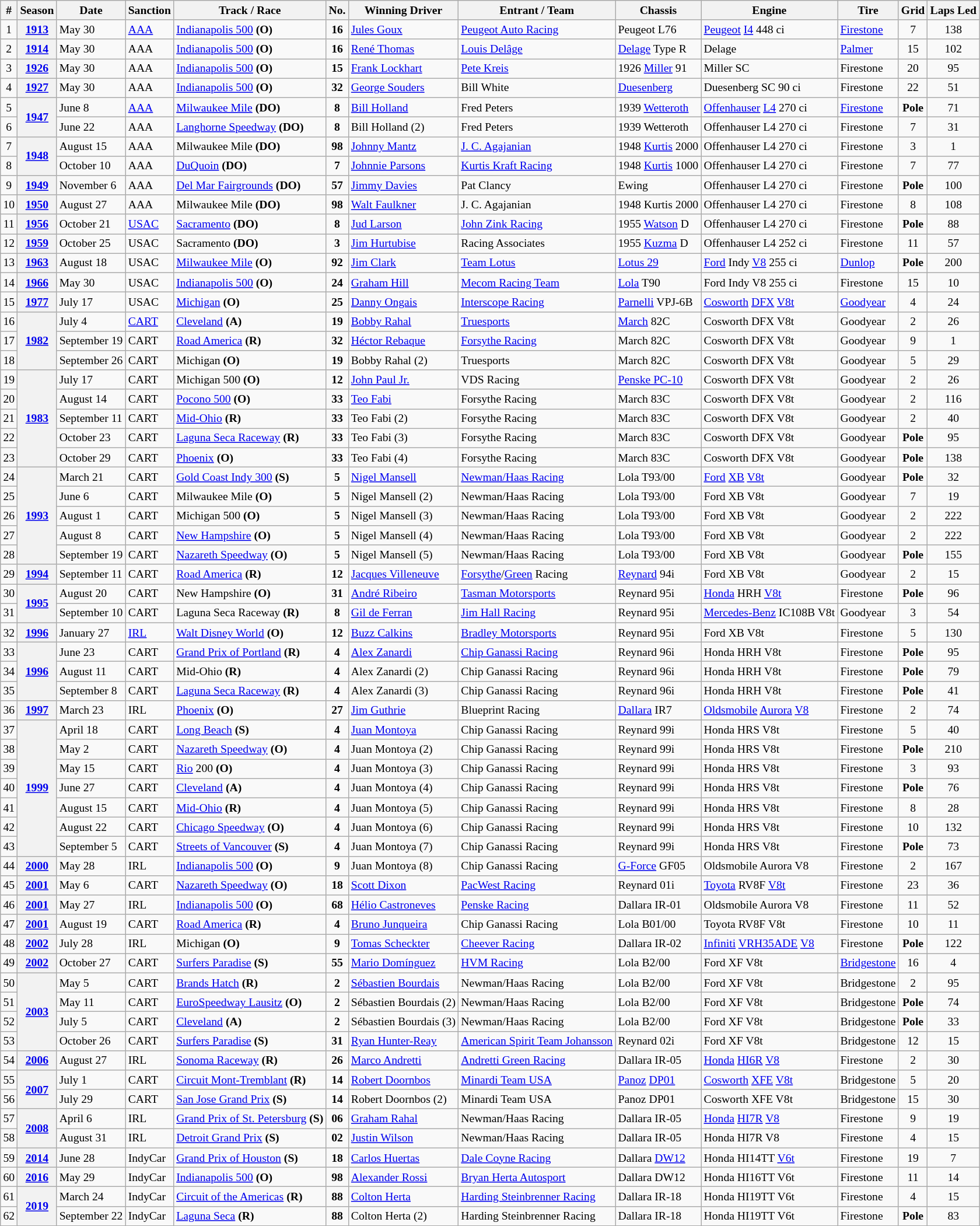<table class="wikitable" style="font-size:82%;">
<tr>
<th>#</th>
<th>Season</th>
<th>Date</th>
<th>Sanction</th>
<th>Track / Race</th>
<th>No.</th>
<th>Winning Driver</th>
<th>Entrant / Team</th>
<th>Chassis</th>
<th>Engine</th>
<th>Tire</th>
<th>Grid</th>
<th>Laps Led</th>
</tr>
<tr>
<td align=center>1</td>
<th><a href='#'>1913</a></th>
<td>May 30</td>
<td><a href='#'>AAA</a></td>
<td><a href='#'>Indianapolis 500</a> <strong>(O)</strong></td>
<td align=center><strong>16</strong></td>
<td> <a href='#'>Jules Goux</a></td>
<td><a href='#'>Peugeot Auto Racing</a></td>
<td>Peugeot L76</td>
<td><a href='#'>Peugeot</a> <a href='#'>I4</a> 448 ci</td>
<td><a href='#'>Firestone</a></td>
<td align=center>7</td>
<td align=center>138</td>
</tr>
<tr>
<td align=center>2</td>
<th><a href='#'>1914</a></th>
<td>May 30</td>
<td>AAA</td>
<td><a href='#'>Indianapolis 500</a> <strong>(O)</strong></td>
<td align=center><strong>16</strong></td>
<td> <a href='#'>René Thomas</a></td>
<td><a href='#'>Louis Delâge</a></td>
<td><a href='#'>Delage</a> Type R</td>
<td>Delage</td>
<td><a href='#'>Palmer</a></td>
<td align=center>15</td>
<td align=center>102</td>
</tr>
<tr>
<td align=center>3</td>
<th><a href='#'>1926</a></th>
<td>May 30</td>
<td>AAA</td>
<td><a href='#'>Indianapolis 500</a> <strong>(O)</strong></td>
<td align=center><strong>15</strong></td>
<td> <a href='#'>Frank Lockhart</a></td>
<td><a href='#'>Pete Kreis</a></td>
<td>1926 <a href='#'>Miller</a> 91</td>
<td>Miller SC</td>
<td>Firestone</td>
<td align=center>20</td>
<td align=center>95</td>
</tr>
<tr>
<td align=center>4</td>
<th><a href='#'>1927</a></th>
<td>May 30</td>
<td>AAA</td>
<td><a href='#'>Indianapolis 500</a> <strong>(O)</strong></td>
<td align=center><strong>32</strong></td>
<td> <a href='#'>George Souders</a></td>
<td>Bill White</td>
<td><a href='#'>Duesenberg</a></td>
<td>Duesenberg SC 90 ci</td>
<td>Firestone</td>
<td align=center>22</td>
<td align=center>51</td>
</tr>
<tr>
<td align=center>5</td>
<th rowspan=2><a href='#'>1947</a></th>
<td>June 8</td>
<td><a href='#'>AAA</a></td>
<td><a href='#'>Milwaukee Mile</a> <strong>(DO)</strong></td>
<td align=center><strong>8</strong></td>
<td> <a href='#'>Bill Holland</a></td>
<td>Fred Peters</td>
<td>1939 <a href='#'>Wetteroth</a></td>
<td><a href='#'>Offenhauser</a> <a href='#'>L4</a> 270 ci</td>
<td><a href='#'>Firestone</a></td>
<td align=center><strong>Pole</strong></td>
<td align=center>71</td>
</tr>
<tr>
<td align=center>6</td>
<td>June 22</td>
<td>AAA</td>
<td><a href='#'>Langhorne Speedway</a> <strong>(DO)</strong></td>
<td align=center><strong>8</strong></td>
<td> Bill Holland (2)</td>
<td>Fred Peters</td>
<td>1939 Wetteroth</td>
<td>Offenhauser L4 270 ci</td>
<td>Firestone</td>
<td align=center>7</td>
<td align=center>31</td>
</tr>
<tr>
<td align=center>7</td>
<th rowspan=2><a href='#'>1948</a></th>
<td>August 15</td>
<td>AAA</td>
<td>Milwaukee Mile <strong>(DO)</strong></td>
<td align=center><strong>98</strong></td>
<td> <a href='#'>Johnny Mantz</a></td>
<td><a href='#'>J. C. Agajanian</a></td>
<td>1948 <a href='#'>Kurtis</a> 2000</td>
<td>Offenhauser L4 270 ci</td>
<td>Firestone</td>
<td align=center>3</td>
<td align=center>1</td>
</tr>
<tr>
<td align=center>8</td>
<td>October 10</td>
<td>AAA</td>
<td><a href='#'>DuQuoin</a> <strong>(DO)</strong></td>
<td align=center><strong>7</strong></td>
<td> <a href='#'>Johnnie Parsons</a></td>
<td><a href='#'>Kurtis Kraft Racing</a></td>
<td>1948 <a href='#'>Kurtis</a> 1000</td>
<td>Offenhauser L4 270 ci</td>
<td>Firestone</td>
<td align=center>7</td>
<td align=center>77</td>
</tr>
<tr>
<td align=center>9</td>
<th><a href='#'>1949</a></th>
<td>November 6</td>
<td>AAA</td>
<td><a href='#'>Del Mar Fairgrounds</a> <strong>(DO)</strong></td>
<td align=center><strong>57</strong></td>
<td> <a href='#'>Jimmy Davies</a></td>
<td>Pat Clancy</td>
<td>Ewing</td>
<td>Offenhauser L4 270 ci</td>
<td>Firestone</td>
<td align=center><strong>Pole</strong></td>
<td align=center>100</td>
</tr>
<tr>
<td align=center>10</td>
<th><a href='#'>1950</a></th>
<td>August 27</td>
<td>AAA</td>
<td>Milwaukee Mile <strong>(DO)</strong></td>
<td align=center><strong>98</strong></td>
<td> <a href='#'>Walt Faulkner</a></td>
<td>J. C. Agajanian</td>
<td>1948 Kurtis 2000</td>
<td>Offenhauser L4 270 ci</td>
<td>Firestone</td>
<td align=center>8</td>
<td align=center>108</td>
</tr>
<tr>
<td align=center>11</td>
<th><a href='#'>1956</a></th>
<td>October 21</td>
<td><a href='#'>USAC</a></td>
<td><a href='#'>Sacramento</a> <strong>(DO)</strong></td>
<td align=center><strong>8</strong></td>
<td> <a href='#'>Jud Larson</a></td>
<td><a href='#'>John Zink Racing</a></td>
<td>1955 <a href='#'>Watson</a> D</td>
<td>Offenhauser L4 270 ci</td>
<td>Firestone</td>
<td align=center><strong>Pole</strong></td>
<td align=center>88</td>
</tr>
<tr>
<td align=center>12</td>
<th><a href='#'>1959</a></th>
<td>October 25</td>
<td>USAC</td>
<td>Sacramento <strong>(DO)</strong></td>
<td align=center><strong>3</strong></td>
<td> <a href='#'>Jim Hurtubise</a></td>
<td>Racing Associates</td>
<td>1955 <a href='#'>Kuzma</a> D</td>
<td>Offenhauser L4 252 ci</td>
<td>Firestone</td>
<td align=center>11</td>
<td align=center>57</td>
</tr>
<tr>
<td align=center>13</td>
<th><a href='#'>1963</a></th>
<td>August 18</td>
<td>USAC</td>
<td><a href='#'>Milwaukee Mile</a> <strong>(O)</strong></td>
<td align=center><strong>92</strong></td>
<td> <a href='#'>Jim Clark</a></td>
<td><a href='#'>Team Lotus</a></td>
<td><a href='#'>Lotus 29</a></td>
<td><a href='#'>Ford</a> Indy <a href='#'>V8</a> 255 ci</td>
<td><a href='#'>Dunlop</a></td>
<td align=center><strong>Pole</strong></td>
<td align=center>200</td>
</tr>
<tr>
<td align=center>14</td>
<th><a href='#'>1966</a></th>
<td>May 30</td>
<td>USAC</td>
<td><a href='#'>Indianapolis 500</a> <strong>(O)</strong></td>
<td align=center><strong>24</strong></td>
<td> <a href='#'>Graham Hill</a></td>
<td><a href='#'>Mecom Racing Team</a></td>
<td><a href='#'>Lola</a> T90</td>
<td>Ford Indy V8 255 ci</td>
<td>Firestone</td>
<td align=center>15</td>
<td align=center>10</td>
</tr>
<tr>
<td align=center>15</td>
<th><a href='#'>1977</a></th>
<td>July 17</td>
<td>USAC</td>
<td><a href='#'>Michigan</a> <strong>(O)</strong></td>
<td align=center><strong>25</strong></td>
<td> <a href='#'>Danny Ongais</a></td>
<td><a href='#'>Interscope Racing</a></td>
<td><a href='#'>Parnelli</a> VPJ-6B</td>
<td><a href='#'>Cosworth</a> <a href='#'>DFX</a> <a href='#'>V8</a><a href='#'>t</a></td>
<td><a href='#'>Goodyear</a></td>
<td align=center>4</td>
<td align=center>24</td>
</tr>
<tr>
<td align=center>16</td>
<th rowspan=3><a href='#'>1982</a></th>
<td>July 4</td>
<td><a href='#'>CART</a></td>
<td><a href='#'>Cleveland</a> <strong>(A)</strong></td>
<td align=center><strong>19</strong></td>
<td> <a href='#'>Bobby Rahal</a></td>
<td><a href='#'>Truesports</a></td>
<td><a href='#'>March</a> 82C</td>
<td>Cosworth DFX V8t</td>
<td>Goodyear</td>
<td align=center>2</td>
<td align=center>26</td>
</tr>
<tr>
<td align=center>17</td>
<td>September 19</td>
<td>CART</td>
<td><a href='#'>Road America</a> <strong>(R)</strong></td>
<td align=center><strong>32</strong></td>
<td> <a href='#'>Héctor Rebaque</a></td>
<td><a href='#'>Forsythe Racing</a></td>
<td>March 82C</td>
<td>Cosworth DFX V8t</td>
<td>Goodyear</td>
<td align=center>9</td>
<td align=center>1</td>
</tr>
<tr>
<td align=center>18</td>
<td>September 26</td>
<td>CART</td>
<td>Michigan <strong>(O)</strong></td>
<td align=center><strong>19</strong></td>
<td> Bobby Rahal (2)</td>
<td>Truesports</td>
<td>March 82C</td>
<td>Cosworth DFX V8t</td>
<td>Goodyear</td>
<td align=center>5</td>
<td align=center>29</td>
</tr>
<tr>
<td align=center>19</td>
<th rowspan=5><a href='#'>1983</a></th>
<td>July 17</td>
<td>CART</td>
<td>Michigan 500 <strong>(O)</strong></td>
<td align=center><strong>12</strong></td>
<td> <a href='#'>John Paul Jr.</a></td>
<td>VDS Racing</td>
<td><a href='#'>Penske PC-10</a></td>
<td>Cosworth DFX V8t</td>
<td>Goodyear</td>
<td align=center>2</td>
<td align=center>26</td>
</tr>
<tr>
<td align=center>20</td>
<td>August 14</td>
<td>CART</td>
<td><a href='#'>Pocono 500</a> <strong>(O)</strong></td>
<td align=center><strong>33</strong></td>
<td align="left"> <a href='#'>Teo Fabi</a></td>
<td>Forsythe Racing</td>
<td>March 83C</td>
<td>Cosworth DFX V8t</td>
<td>Goodyear</td>
<td align=center>2</td>
<td align=center>116</td>
</tr>
<tr>
<td align=center>21</td>
<td>September 11</td>
<td>CART</td>
<td><a href='#'>Mid-Ohio</a> <strong>(R)</strong></td>
<td align=center><strong>33</strong></td>
<td align="left"> Teo Fabi (2)</td>
<td>Forsythe Racing</td>
<td>March 83C</td>
<td>Cosworth DFX V8t</td>
<td>Goodyear</td>
<td align=center>2</td>
<td align=center>40</td>
</tr>
<tr>
<td align=center>22</td>
<td>October 23</td>
<td>CART</td>
<td><a href='#'>Laguna Seca Raceway</a> <strong>(R)</strong></td>
<td align=center><strong>33</strong></td>
<td align="left"> Teo Fabi (3)</td>
<td>Forsythe Racing</td>
<td>March 83C</td>
<td>Cosworth DFX V8t</td>
<td>Goodyear</td>
<td align=center><strong>Pole</strong></td>
<td align=center>95</td>
</tr>
<tr>
<td align=center>23</td>
<td>October 29</td>
<td>CART</td>
<td><a href='#'>Phoenix</a> <strong>(O)</strong></td>
<td align=center><strong>33</strong></td>
<td align="left"> Teo Fabi (4)</td>
<td>Forsythe Racing</td>
<td>March 83C</td>
<td>Cosworth DFX V8t</td>
<td>Goodyear</td>
<td align=center><strong>Pole</strong></td>
<td align=center>138</td>
</tr>
<tr>
<td align=center>24</td>
<th rowspan=5><a href='#'>1993</a></th>
<td>March 21</td>
<td>CART</td>
<td><a href='#'>Gold Coast Indy 300</a> <strong>(S)</strong></td>
<td align=center><strong>5</strong></td>
<td> <a href='#'>Nigel Mansell</a></td>
<td><a href='#'>Newman/Haas Racing</a></td>
<td>Lola T93/00</td>
<td><a href='#'>Ford</a> <a href='#'>XB</a> <a href='#'>V8</a><a href='#'>t</a></td>
<td>Goodyear</td>
<td align=center><strong>Pole</strong></td>
<td align=center>32</td>
</tr>
<tr>
<td align=center>25</td>
<td>June 6</td>
<td>CART</td>
<td>Milwaukee Mile <strong>(O)</strong></td>
<td align=center><strong>5</strong></td>
<td> Nigel Mansell (2)</td>
<td>Newman/Haas Racing</td>
<td>Lola T93/00</td>
<td>Ford XB V8t</td>
<td>Goodyear</td>
<td align=center>7</td>
<td align=center>19</td>
</tr>
<tr>
<td align=center>26</td>
<td>August 1</td>
<td>CART</td>
<td>Michigan 500 <strong>(O)</strong></td>
<td align=center><strong>5</strong></td>
<td> Nigel Mansell (3)</td>
<td>Newman/Haas Racing</td>
<td>Lola T93/00</td>
<td>Ford XB V8t</td>
<td>Goodyear</td>
<td align=center>2</td>
<td align=center>222</td>
</tr>
<tr>
<td align=center>27</td>
<td>August 8</td>
<td>CART</td>
<td><a href='#'>New Hampshire</a> <strong>(O)</strong></td>
<td align=center><strong>5</strong></td>
<td> Nigel Mansell (4)</td>
<td>Newman/Haas Racing</td>
<td>Lola T93/00</td>
<td>Ford XB V8t</td>
<td>Goodyear</td>
<td align=center>2</td>
<td align=center>222</td>
</tr>
<tr>
<td align=center>28</td>
<td>September 19</td>
<td>CART</td>
<td><a href='#'>Nazareth Speedway</a> <strong>(O)</strong></td>
<td align=center><strong>5</strong></td>
<td> Nigel Mansell (5)</td>
<td>Newman/Haas Racing</td>
<td>Lola T93/00</td>
<td>Ford XB V8t</td>
<td>Goodyear</td>
<td align=center><strong>Pole</strong></td>
<td align=center>155</td>
</tr>
<tr>
<td align=center>29</td>
<th><a href='#'>1994</a></th>
<td>September 11</td>
<td>CART</td>
<td><a href='#'>Road America</a> <strong>(R)</strong></td>
<td align=center><strong>12</strong></td>
<td> <a href='#'>Jacques Villeneuve</a></td>
<td><a href='#'>Forsythe</a>/<a href='#'>Green</a> Racing</td>
<td><a href='#'>Reynard</a> 94i</td>
<td>Ford XB V8t</td>
<td>Goodyear</td>
<td align=center>2</td>
<td align=center>15</td>
</tr>
<tr>
<td align=center>30</td>
<th rowspan=2><a href='#'>1995</a></th>
<td>August 20</td>
<td>CART</td>
<td>New Hampshire <strong>(O)</strong></td>
<td align=center><strong>31</strong></td>
<td> <a href='#'>André Ribeiro</a></td>
<td><a href='#'>Tasman Motorsports</a></td>
<td>Reynard 95i</td>
<td><a href='#'>Honda</a> HRH <a href='#'>V8</a><a href='#'>t</a></td>
<td>Firestone</td>
<td align=center><strong>Pole</strong></td>
<td align=center>96</td>
</tr>
<tr>
<td align=center>31</td>
<td>September 10</td>
<td>CART</td>
<td>Laguna Seca Raceway <strong>(R)</strong></td>
<td align=center><strong>8</strong></td>
<td> <a href='#'>Gil de Ferran</a></td>
<td><a href='#'>Jim Hall Racing</a></td>
<td>Reynard 95i</td>
<td><a href='#'>Mercedes-Benz</a> IC108B V8t</td>
<td>Goodyear</td>
<td align=center>3</td>
<td align=center>54</td>
</tr>
<tr>
<td align=center>32</td>
<th><a href='#'>1996</a></th>
<td>January 27</td>
<td><a href='#'>IRL</a></td>
<td><a href='#'>Walt Disney World</a> <strong>(O)</strong></td>
<td align=center><strong>12</strong></td>
<td> <a href='#'>Buzz Calkins</a></td>
<td><a href='#'>Bradley Motorsports</a></td>
<td>Reynard 95i</td>
<td>Ford XB V8t</td>
<td>Firestone</td>
<td align=center>5</td>
<td align=center>130</td>
</tr>
<tr>
<td align=center>33</td>
<th rowspan=3><a href='#'>1996</a></th>
<td>June 23</td>
<td>CART</td>
<td><a href='#'>Grand Prix of Portland</a> <strong>(R)</strong></td>
<td align=center><strong>4</strong></td>
<td> <a href='#'>Alex Zanardi</a></td>
<td><a href='#'>Chip Ganassi Racing</a></td>
<td>Reynard 96i</td>
<td>Honda HRH V8t</td>
<td>Firestone</td>
<td align=center><strong>Pole</strong></td>
<td align=center>95</td>
</tr>
<tr>
<td align=center>34</td>
<td>August 11</td>
<td>CART</td>
<td>Mid-Ohio <strong>(R)</strong></td>
<td align=center><strong>4</strong></td>
<td> Alex Zanardi (2)</td>
<td>Chip Ganassi Racing</td>
<td>Reynard 96i</td>
<td>Honda HRH V8t</td>
<td>Firestone</td>
<td align=center><strong>Pole</strong></td>
<td align=center>79</td>
</tr>
<tr>
<td align=center>35</td>
<td>September 8</td>
<td>CART</td>
<td><a href='#'>Laguna Seca Raceway</a> <strong>(R)</strong></td>
<td align=center><strong>4</strong></td>
<td> Alex Zanardi (3)</td>
<td>Chip Ganassi Racing</td>
<td>Reynard 96i</td>
<td>Honda HRH V8t</td>
<td>Firestone</td>
<td align=center><strong>Pole</strong></td>
<td align=center>41</td>
</tr>
<tr>
<td align=center>36</td>
<th><a href='#'>1997</a></th>
<td>March 23</td>
<td>IRL</td>
<td><a href='#'>Phoenix</a> <strong>(O)</strong></td>
<td align=center><strong>27</strong></td>
<td> <a href='#'>Jim Guthrie</a></td>
<td>Blueprint Racing</td>
<td><a href='#'>Dallara</a> IR7</td>
<td><a href='#'>Oldsmobile</a> <a href='#'>Aurora</a> <a href='#'>V8</a></td>
<td>Firestone</td>
<td align=center>2</td>
<td align=center>74</td>
</tr>
<tr>
<td align=center>37</td>
<th rowspan=7><a href='#'>1999</a></th>
<td>April 18</td>
<td>CART</td>
<td><a href='#'>Long Beach</a> <strong>(S)</strong></td>
<td align=center><strong>4</strong></td>
<td> <a href='#'>Juan Montoya</a></td>
<td>Chip Ganassi Racing</td>
<td>Reynard 99i</td>
<td>Honda HRS V8t</td>
<td>Firestone</td>
<td align=center>5</td>
<td align=center>40</td>
</tr>
<tr>
<td align=center>38</td>
<td>May 2</td>
<td>CART</td>
<td><a href='#'>Nazareth Speedway</a> <strong>(O)</strong></td>
<td align=center><strong>4</strong></td>
<td> Juan Montoya (2)</td>
<td>Chip Ganassi Racing</td>
<td>Reynard 99i</td>
<td>Honda HRS V8t</td>
<td>Firestone</td>
<td align=center><strong>Pole</strong></td>
<td align=center>210</td>
</tr>
<tr>
<td align=center>39</td>
<td>May 15</td>
<td>CART</td>
<td><a href='#'>Rio</a> 200 <strong>(O)</strong></td>
<td align=center><strong>4</strong></td>
<td> Juan Montoya (3)</td>
<td>Chip Ganassi Racing</td>
<td>Reynard 99i</td>
<td>Honda HRS V8t</td>
<td>Firestone</td>
<td align=center>3</td>
<td align=center>93</td>
</tr>
<tr>
<td align=center>40</td>
<td>June 27</td>
<td>CART</td>
<td><a href='#'>Cleveland</a> <strong>(A)</strong></td>
<td align=center><strong>4</strong></td>
<td> Juan Montoya (4)</td>
<td>Chip Ganassi Racing</td>
<td>Reynard 99i</td>
<td>Honda HRS V8t</td>
<td>Firestone</td>
<td align=center><strong>Pole</strong></td>
<td align=center>76</td>
</tr>
<tr>
<td align=center>41</td>
<td>August 15</td>
<td>CART</td>
<td><a href='#'>Mid-Ohio</a> <strong>(R)</strong></td>
<td align=center><strong>4</strong></td>
<td> Juan Montoya (5)</td>
<td>Chip Ganassi Racing</td>
<td>Reynard 99i</td>
<td>Honda HRS V8t</td>
<td>Firestone</td>
<td align=center>8</td>
<td align=center>28</td>
</tr>
<tr>
<td align=center>42</td>
<td>August 22</td>
<td>CART</td>
<td><a href='#'>Chicago Speedway</a> <strong>(O)</strong></td>
<td align=center><strong>4</strong></td>
<td> Juan Montoya (6)</td>
<td>Chip Ganassi Racing</td>
<td>Reynard 99i</td>
<td>Honda HRS V8t</td>
<td>Firestone</td>
<td align=center>10</td>
<td align=center>132</td>
</tr>
<tr>
<td align=center>43</td>
<td>September 5</td>
<td>CART</td>
<td><a href='#'>Streets of Vancouver</a> <strong>(S)</strong></td>
<td align=center><strong>4</strong></td>
<td> Juan Montoya (7)</td>
<td>Chip Ganassi Racing</td>
<td>Reynard 99i</td>
<td>Honda HRS V8t</td>
<td>Firestone</td>
<td align=center><strong>Pole</strong></td>
<td align=center>73</td>
</tr>
<tr>
<td align=center>44</td>
<th><a href='#'>2000</a></th>
<td>May 28</td>
<td>IRL</td>
<td><a href='#'>Indianapolis 500</a> <strong>(O)</strong></td>
<td align=center><strong>9</strong></td>
<td> Juan Montoya (8)</td>
<td>Chip Ganassi Racing</td>
<td><a href='#'>G-Force</a> GF05</td>
<td>Oldsmobile Aurora V8</td>
<td>Firestone</td>
<td align=center>2</td>
<td align=center>167</td>
</tr>
<tr>
<td align=center>45</td>
<th><a href='#'>2001</a></th>
<td>May 6</td>
<td>CART</td>
<td><a href='#'>Nazareth Speedway</a> <strong>(O)</strong></td>
<td align=center><strong>18</strong></td>
<td> <a href='#'>Scott Dixon</a></td>
<td><a href='#'>PacWest Racing</a></td>
<td>Reynard 01i</td>
<td><a href='#'>Toyota</a> RV8F <a href='#'>V8</a><a href='#'>t</a></td>
<td>Firestone</td>
<td align=center>23</td>
<td align=center>36</td>
</tr>
<tr>
<td align=center>46</td>
<th><a href='#'>2001</a></th>
<td>May 27</td>
<td>IRL</td>
<td><a href='#'>Indianapolis 500</a> <strong>(O)</strong></td>
<td align=center><strong>68</strong></td>
<td> <a href='#'>Hélio Castroneves</a></td>
<td><a href='#'>Penske Racing</a></td>
<td>Dallara IR-01</td>
<td>Oldsmobile Aurora V8</td>
<td>Firestone</td>
<td align=center>11</td>
<td align=center>52</td>
</tr>
<tr>
<td align=center>47</td>
<th><a href='#'>2001</a></th>
<td>August 19</td>
<td>CART</td>
<td><a href='#'>Road America</a> <strong>(R)</strong></td>
<td align=center><strong>4</strong></td>
<td> <a href='#'>Bruno Junqueira</a></td>
<td>Chip Ganassi Racing</td>
<td>Lola B01/00</td>
<td>Toyota RV8F V8t</td>
<td>Firestone</td>
<td align=center>10</td>
<td align=center>11</td>
</tr>
<tr>
<td align=center>48</td>
<th><a href='#'>2002</a></th>
<td>July 28</td>
<td>IRL</td>
<td>Michigan <strong>(O)</strong></td>
<td align=center><strong>9</strong></td>
<td> <a href='#'>Tomas Scheckter</a></td>
<td><a href='#'>Cheever Racing</a></td>
<td>Dallara IR-02</td>
<td><a href='#'>Infiniti</a> <a href='#'>VRH35ADE</a> <a href='#'>V8</a></td>
<td>Firestone</td>
<td align=center><strong>Pole</strong></td>
<td align=center>122</td>
</tr>
<tr>
<td align=center>49</td>
<th><a href='#'>2002</a></th>
<td>October 27</td>
<td>CART</td>
<td><a href='#'>Surfers Paradise</a> <strong>(S)</strong></td>
<td align=center><strong>55</strong></td>
<td> <a href='#'>Mario Domínguez</a></td>
<td><a href='#'>HVM Racing</a></td>
<td>Lola B2/00</td>
<td>Ford XF V8t</td>
<td><a href='#'>Bridgestone</a></td>
<td align=center>16</td>
<td align=center>4</td>
</tr>
<tr>
<td align=center>50</td>
<th rowspan=4><a href='#'>2003</a></th>
<td>May 5</td>
<td>CART</td>
<td><a href='#'>Brands Hatch</a> <strong>(R)</strong></td>
<td align=center><strong>2</strong></td>
<td> <a href='#'>Sébastien Bourdais</a></td>
<td>Newman/Haas Racing</td>
<td>Lola B2/00</td>
<td>Ford XF V8t</td>
<td>Bridgestone</td>
<td align=center>2</td>
<td align=center>95</td>
</tr>
<tr>
<td align=center>51</td>
<td>May 11</td>
<td>CART</td>
<td><a href='#'>EuroSpeedway Lausitz</a> <strong>(O)</strong></td>
<td align=center><strong>2</strong></td>
<td> Sébastien Bourdais (2)</td>
<td>Newman/Haas Racing</td>
<td>Lola B2/00</td>
<td>Ford XF V8t</td>
<td>Bridgestone</td>
<td align=center><strong>Pole</strong></td>
<td align=center>74</td>
</tr>
<tr>
<td align=center>52</td>
<td>July 5</td>
<td>CART</td>
<td><a href='#'>Cleveland</a> <strong>(A)</strong></td>
<td align=center><strong>2</strong></td>
<td> Sébastien Bourdais (3)</td>
<td>Newman/Haas Racing</td>
<td>Lola B2/00</td>
<td>Ford XF V8t</td>
<td>Bridgestone</td>
<td align=center><strong>Pole</strong></td>
<td align=center>33</td>
</tr>
<tr>
<td align=center>53</td>
<td>October 26</td>
<td>CART</td>
<td><a href='#'>Surfers Paradise</a> <strong>(S)</strong></td>
<td align=center><strong>31</strong></td>
<td> <a href='#'>Ryan Hunter-Reay</a></td>
<td><a href='#'>American Spirit Team Johansson</a></td>
<td>Reynard 02i</td>
<td>Ford XF V8t</td>
<td>Bridgestone</td>
<td align=center>12</td>
<td align=center>15</td>
</tr>
<tr>
<td align=center>54</td>
<th><a href='#'>2006</a></th>
<td>August 27</td>
<td>IRL</td>
<td><a href='#'>Sonoma Raceway</a> <strong>(R)</strong></td>
<td align=center><strong>26</strong></td>
<td> <a href='#'>Marco Andretti</a></td>
<td><a href='#'>Andretti Green Racing</a></td>
<td>Dallara IR-05</td>
<td><a href='#'>Honda</a> <a href='#'>HI6R</a> <a href='#'>V8</a></td>
<td>Firestone</td>
<td align=center>2</td>
<td align=center>30</td>
</tr>
<tr>
<td align=center>55</td>
<th rowspan=2><a href='#'>2007</a></th>
<td>July 1</td>
<td>CART</td>
<td><a href='#'>Circuit Mont-Tremblant</a> <strong>(R)</strong></td>
<td align=center><strong>14</strong></td>
<td> <a href='#'>Robert Doornbos</a></td>
<td><a href='#'>Minardi Team USA</a></td>
<td><a href='#'>Panoz</a> <a href='#'>DP01</a></td>
<td><a href='#'>Cosworth</a> <a href='#'>XFE</a> <a href='#'>V8</a><a href='#'>t</a></td>
<td>Bridgestone</td>
<td align=center>5</td>
<td align=center>20</td>
</tr>
<tr>
<td align=center>56</td>
<td>July 29</td>
<td>CART</td>
<td><a href='#'>San Jose Grand Prix</a> <strong>(S)</strong></td>
<td align=center><strong>14</strong></td>
<td> Robert Doornbos (2)</td>
<td>Minardi Team USA</td>
<td>Panoz DP01</td>
<td>Cosworth XFE V8t</td>
<td>Bridgestone</td>
<td align=center>15</td>
<td align=center>30</td>
</tr>
<tr>
<td align=center>57</td>
<th rowspan=2><a href='#'>2008</a></th>
<td>April 6</td>
<td>IRL</td>
<td><a href='#'>Grand Prix of St. Petersburg</a> <strong>(S)</strong></td>
<td align=center><strong>06</strong></td>
<td> <a href='#'>Graham Rahal</a></td>
<td>Newman/Haas Racing</td>
<td>Dallara IR-05</td>
<td><a href='#'>Honda</a> <a href='#'>HI7R</a> <a href='#'>V8</a></td>
<td>Firestone</td>
<td align=center>9</td>
<td align=center>19</td>
</tr>
<tr>
<td align=center>58</td>
<td>August 31</td>
<td>IRL</td>
<td><a href='#'>Detroit Grand Prix</a> <strong>(S)</strong></td>
<td align=center><strong>02</strong></td>
<td> <a href='#'>Justin Wilson</a></td>
<td>Newman/Haas Racing</td>
<td>Dallara IR-05</td>
<td>Honda HI7R V8</td>
<td>Firestone</td>
<td align=center>4</td>
<td align=center>15</td>
</tr>
<tr>
<td align=center>59</td>
<th><a href='#'>2014</a></th>
<td>June 28</td>
<td>IndyCar</td>
<td><a href='#'>Grand Prix of Houston</a> <strong>(S)</strong></td>
<td align=center><strong>18</strong></td>
<td> <a href='#'>Carlos Huertas</a></td>
<td><a href='#'>Dale Coyne Racing</a></td>
<td>Dallara <a href='#'>DW12</a></td>
<td>Honda HI14TT <a href='#'>V6</a><a href='#'>t</a></td>
<td>Firestone</td>
<td align=center>19</td>
<td align=center>7</td>
</tr>
<tr>
<td align=center>60</td>
<th><a href='#'>2016</a></th>
<td>May 29</td>
<td>IndyCar</td>
<td><a href='#'>Indianapolis 500</a> <strong>(O)</strong></td>
<td align=center><strong>98</strong></td>
<td> <a href='#'>Alexander Rossi</a></td>
<td><a href='#'>Bryan Herta Autosport</a></td>
<td>Dallara DW12</td>
<td>Honda HI16TT V6t</td>
<td>Firestone</td>
<td align=center>11</td>
<td align=center>14</td>
</tr>
<tr>
<td align=center>61</td>
<th rowspan=2><a href='#'>2019</a></th>
<td>March 24</td>
<td>IndyCar</td>
<td><a href='#'>Circuit of the Americas</a> <strong>(R)</strong></td>
<td align=center><strong>88</strong></td>
<td> <a href='#'>Colton Herta</a></td>
<td><a href='#'>Harding Steinbrenner Racing</a></td>
<td>Dallara IR-18</td>
<td>Honda HI19TT V6t</td>
<td>Firestone</td>
<td align=center>4</td>
<td align=center>15</td>
</tr>
<tr>
<td align=center>62</td>
<td>September 22</td>
<td>IndyCar</td>
<td><a href='#'>Laguna Seca</a> <strong>(R)</strong></td>
<td align=center><strong>88</strong></td>
<td> Colton Herta (2)</td>
<td>Harding Steinbrenner Racing</td>
<td>Dallara IR-18</td>
<td>Honda HI19TT V6t</td>
<td>Firestone</td>
<td align=center><strong>Pole</strong></td>
<td align=center>83</td>
</tr>
</table>
